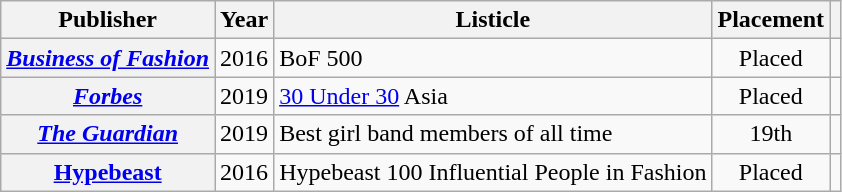<table class="wikitable plainrowheaders sortable" style="text-align:center";>
<tr>
<th scope="col">Publisher</th>
<th scope="col">Year</th>
<th scope="col">Listicle</th>
<th scope="col">Placement</th>
<th scope="col" class="unsortable"></th>
</tr>
<tr>
<th scope="row"><em><a href='#'>Business of Fashion</a></em></th>
<td>2016</td>
<td style="text-align:left">BoF 500</td>
<td>Placed</td>
<td></td>
</tr>
<tr>
<th scope="row"><em><a href='#'>Forbes</a></em></th>
<td>2019</td>
<td style="text-align:left"><a href='#'>30 Under 30</a> Asia</td>
<td>Placed</td>
<td></td>
</tr>
<tr>
<th scope="row"><em><a href='#'>The Guardian</a></em></th>
<td>2019</td>
<td style="text-align:left">Best girl band members of all time</td>
<td>19th</td>
<td></td>
</tr>
<tr>
<th scope="row"><a href='#'>Hypebeast</a></th>
<td>2016</td>
<td>Hypebeast 100 Influential People in Fashion</td>
<td style="text-align:center">Placed</td>
<td></td>
</tr>
</table>
